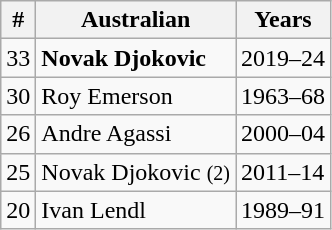<table class=wikitable style="display:inline-table;">
<tr>
<th>#</th>
<th>Australian</th>
<th>Years</th>
</tr>
<tr>
<td>33</td>
<td> <strong>Novak Djokovic</strong></td>
<td>2019–24</td>
</tr>
<tr>
<td>30</td>
<td> Roy Emerson</td>
<td>1963–68</td>
</tr>
<tr>
<td>26</td>
<td> Andre Agassi</td>
<td>2000–04</td>
</tr>
<tr>
<td>25</td>
<td> Novak Djokovic <small>(2)</small></td>
<td>2011–14</td>
</tr>
<tr>
<td>20</td>
<td> Ivan Lendl</td>
<td>1989–91</td>
</tr>
</table>
